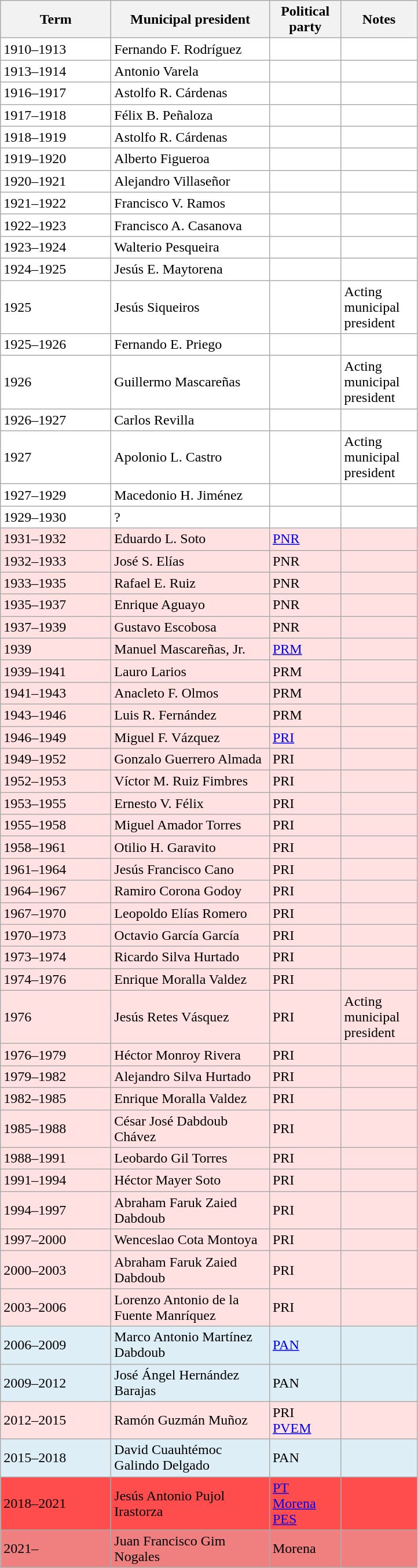<table class=wikitable>
<tr>
<th width=120px>Term</th>
<th width=175px>Municipal president</th>
<th width=75px>Political party</th>
<th width=80px>Notes</th>
</tr>
<tr style="background:#ffffff">
<td>1910–1913</td>
<td>Fernando F. Rodríguez</td>
<td></td>
<td></td>
</tr>
<tr style="background:#ffffff">
<td>1913–1914</td>
<td>Antonio Varela</td>
<td></td>
<td></td>
</tr>
<tr style="background:#ffffff">
<td>1916–1917</td>
<td>Astolfo R. Cárdenas</td>
<td></td>
<td></td>
</tr>
<tr style="background:#ffffff">
<td>1917–1918</td>
<td>Félix B. Peñaloza</td>
<td></td>
<td></td>
</tr>
<tr style="background:#ffffff">
<td>1918–1919</td>
<td>Astolfo R. Cárdenas</td>
<td></td>
<td></td>
</tr>
<tr style="background:#ffffff">
<td>1919–1920</td>
<td>Alberto Figueroa</td>
<td></td>
<td></td>
</tr>
<tr style="background:#ffffff">
<td>1920–1921</td>
<td>Alejandro Villaseñor</td>
<td></td>
<td></td>
</tr>
<tr style="background:#ffffff">
<td>1921–1922</td>
<td>Francisco V. Ramos</td>
<td></td>
<td></td>
</tr>
<tr style="background:#ffffff">
<td>1922–1923</td>
<td>Francisco A. Casanova</td>
<td></td>
<td></td>
</tr>
<tr style="background:#ffffff">
<td>1923–1924</td>
<td>Walterio Pesqueira</td>
<td></td>
<td></td>
</tr>
<tr style="background:#ffffff">
<td>1924–1925</td>
<td>Jesús E. Maytorena</td>
<td></td>
<td></td>
</tr>
<tr style="background:#ffffff">
<td>1925</td>
<td>Jesús Siqueiros</td>
<td></td>
<td>Acting municipal president</td>
</tr>
<tr style="background:#ffffff">
<td>1925–1926</td>
<td>Fernando E. Priego</td>
<td></td>
<td></td>
</tr>
<tr style="background:#ffffff">
<td>1926</td>
<td>Guillermo Mascareñas</td>
<td></td>
<td>Acting municipal president</td>
</tr>
<tr style="background:#ffffff">
<td>1926–1927</td>
<td>Carlos Revilla</td>
<td></td>
<td></td>
</tr>
<tr style="background:#ffffff">
<td>1927</td>
<td>Apolonio L. Castro</td>
<td></td>
<td>Acting municipal president</td>
</tr>
<tr style="background:#ffffff">
<td>1927–1929</td>
<td>Macedonio H. Jiménez</td>
<td></td>
<td></td>
</tr>
<tr style="background:#ffffff">
<td>1929–1930</td>
<td>?</td>
<td></td>
<td></td>
</tr>
<tr style="background:#ffe1e1">
<td>1931–1932</td>
<td>Eduardo L. Soto</td>
<td><a href='#'>PNR</a> </td>
<td></td>
</tr>
<tr style="background:#ffe1e1">
<td>1932–1933</td>
<td>José S. Elías</td>
<td Partido Nacional Revolucionario>PNR </td>
<td></td>
</tr>
<tr style="background:#ffe1e1">
<td>1933–1935</td>
<td>Rafael E. Ruiz</td>
<td Partido Nacional Revolucionario>PNR </td>
<td></td>
</tr>
<tr style="background:#ffe1e1">
<td>1935–1937</td>
<td>Enrique Aguayo</td>
<td Partido Nacional Revolucionario>PNR </td>
<td></td>
</tr>
<tr style="background:#ffe1e1">
<td>1937–1939</td>
<td>Gustavo Escobosa</td>
<td Partido Nacional Revolucionario>PNR </td>
<td></td>
</tr>
<tr style="background:#ffe1e1">
<td>1939</td>
<td>Manuel Mascareñas, Jr.</td>
<td><a href='#'>PRM</a> </td>
<td></td>
</tr>
<tr style="background:#ffe1e1">
<td>1939–1941</td>
<td>Lauro Larios</td>
<td Partido de la Revolución Mexicana>PRM </td>
<td></td>
</tr>
<tr style="background:#ffe1e1">
<td>1941–1943</td>
<td>Anacleto F. Olmos</td>
<td Partido de la Revolución Mexicana>PRM </td>
<td></td>
</tr>
<tr style="background:#ffe1e1">
<td>1943–1946</td>
<td>Luis R. Fernández</td>
<td Partido de la Revolución Mexicana>PRM </td>
<td></td>
</tr>
<tr style="background:#ffe1e1">
<td>1946–1949</td>
<td>Miguel F. Vázquez</td>
<td><a href='#'>PRI</a> </td>
<td></td>
</tr>
<tr style="background:#ffe1e1">
<td>1949–1952</td>
<td>Gonzalo Guerrero Almada</td>
<td Institutional Revolutionary Party>PRI </td>
<td></td>
</tr>
<tr style="background:#ffe1e1">
<td>1952–1953</td>
<td>Víctor M. Ruiz Fimbres</td>
<td Institutional Revolutionary Party>PRI </td>
<td></td>
</tr>
<tr style="background:#ffe1e1">
<td>1953–1955</td>
<td>Ernesto V. Félix</td>
<td Institutional Revolutionary Party>PRI </td>
<td></td>
</tr>
<tr style="background:#ffe1e1">
<td>1955–1958</td>
<td>Miguel Amador Torres</td>
<td Institutional Revolutionary Party>PRI </td>
<td></td>
</tr>
<tr style="background:#ffe1e1">
<td>1958–1961</td>
<td>Otilio H. Garavito</td>
<td Institutional Revolutionary Party>PRI </td>
<td></td>
</tr>
<tr style="background:#ffe1e1">
<td>1961–1964</td>
<td>Jesús Francisco Cano</td>
<td Institutional Revolutionary Party>PRI </td>
<td></td>
</tr>
<tr style="background:#ffe1e1">
<td>1964–1967</td>
<td>Ramiro Corona Godoy</td>
<td Institutional Revolutionary Party>PRI </td>
<td></td>
</tr>
<tr style="background:#ffe1e1">
<td>1967–1970</td>
<td>Leopoldo Elías Romero</td>
<td Institutional Revolutionary Party>PRI </td>
<td></td>
</tr>
<tr style="background:#ffe1e1">
<td>1970–1973</td>
<td>Octavio García García</td>
<td Institutional Revolutionary Party>PRI </td>
<td></td>
</tr>
<tr style="background:#ffe1e1">
<td>1973–1974</td>
<td>Ricardo Silva Hurtado</td>
<td Institutional Revolutionary Party>PRI </td>
<td></td>
</tr>
<tr style="background:#ffe1e1">
<td>1974–1976</td>
<td>Enrique Moralla Valdez</td>
<td Institutional Revolutionary Party>PRI </td>
<td></td>
</tr>
<tr style="background:#ffe1e1">
<td>1976</td>
<td>Jesús Retes Vásquez</td>
<td Institutional Revolutionary Party>PRI </td>
<td>Acting municipal president</td>
</tr>
<tr style="background:#ffe1e1">
<td>1976–1979</td>
<td>Héctor Monroy Rivera</td>
<td Institutional Revolutionary Party>PRI </td>
<td></td>
</tr>
<tr style="background:#ffe1e1">
<td>1979–1982</td>
<td>Alejandro Silva Hurtado</td>
<td Institutional Revolutionary Party>PRI </td>
<td></td>
</tr>
<tr style="background:#ffe1e1">
<td>1982–1985</td>
<td>Enrique Moralla Valdez</td>
<td Institutional Revolutionary Party>PRI </td>
<td></td>
</tr>
<tr style="background:#ffe1e1">
<td>1985–1988</td>
<td>César José Dabdoub Chávez</td>
<td Institutional Revolutionary Party>PRI </td>
<td></td>
</tr>
<tr style="background:#ffe1e1">
<td>1988–1991</td>
<td>Leobardo Gil Torres</td>
<td Institutional Revolutionary Party>PRI </td>
<td></td>
</tr>
<tr style="background:#ffe1e1">
<td>1991–1994</td>
<td>Héctor Mayer Soto</td>
<td Institutional Revolutionary Party>PRI </td>
<td></td>
</tr>
<tr style="background:#ffe1e1">
<td>1994–1997</td>
<td>Abraham Faruk Zaied Dabdoub</td>
<td Institutional Revolutionary Party>PRI </td>
<td></td>
</tr>
<tr style="background:#ffe1e1">
<td>1997–2000</td>
<td>Wenceslao Cota Montoya</td>
<td Institutional Revolutionary Party>PRI </td>
<td></td>
</tr>
<tr style="background:#ffe1e1">
<td>2000–2003</td>
<td>Abraham Faruk Zaied Dabdoub</td>
<td Institutional Revolutionary Party>PRI </td>
<td></td>
</tr>
<tr style="background:#ffe1e1">
<td>2003–2006</td>
<td>Lorenzo Antonio de la Fuente Manríquez</td>
<td Institutional Revolutionary Party>PRI </td>
<td></td>
</tr>
<tr style="background:#DDEEF6;">
<td>2006–2009</td>
<td>Marco Antonio Martínez Dabdoub</td>
<td><a href='#'>PAN</a> </td>
<td></td>
</tr>
<tr style="background:#DDEEF6;">
<td>2009–2012</td>
<td>José Ángel Hernández Barajas</td>
<td National Action Party (Mexico)>PAN </td>
<td></td>
</tr>
<tr style="background:#ffe1e1">
<td>2012–2015</td>
<td>Ramón Guzmán Muñoz</td>
<td Institutional Revolutionary Party>PRI <br><a href='#'>PVEM</a> </td>
<td></td>
</tr>
<tr style="background:#DDEEF6;">
<td>2015–2018</td>
<td>David Cuauhtémoc Galindo Delgado</td>
<td National Action Party (Mexico)>PAN </td>
<td></td>
</tr>
<tr style="background:#ff4c4c">
<td>2018–2021</td>
<td>Jesús Antonio Pujol Irastorza</td>
<td><a href='#'>PT</a> <br><a href='#'>Morena</a> <br><a href='#'>PES</a> </td>
<td></td>
</tr>
<tr style="background:#F08080;">
<td>2021–</td>
<td>Juan Francisco Gim Nogales</td>
<td National Regeneration Movement>Morena </td>
<td></td>
</tr>
</table>
